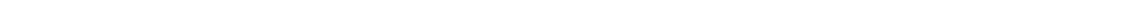<table style="width:88%; text-align:center;">
<tr style="color:white;">
<td style="background:"><strong>2</strong></td>
<td style="background:"><strong>3</strong></td>
<td style="background:"><strong>7</strong></td>
</tr>
</table>
